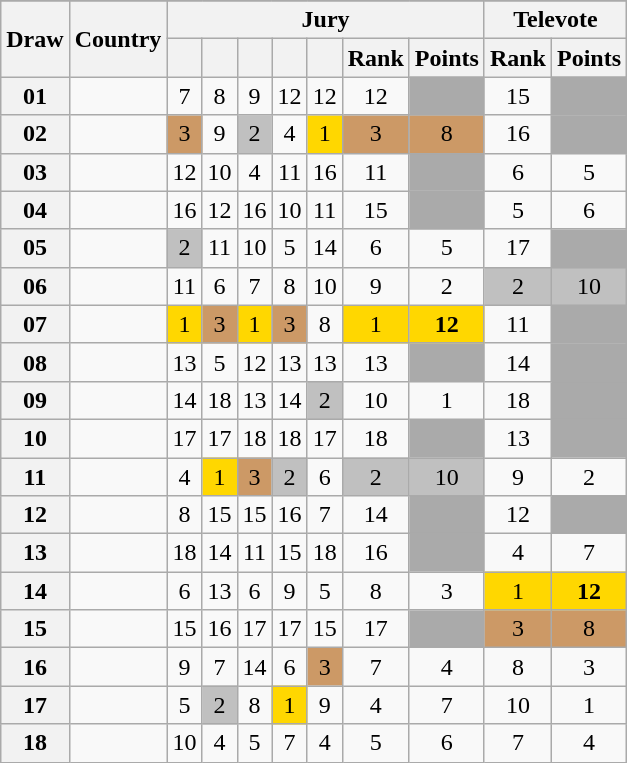<table class="sortable wikitable collapsible plainrowheaders" style="text-align:center;">
<tr>
</tr>
<tr>
<th scope="col" rowspan="2">Draw</th>
<th scope="col" rowspan="2">Country</th>
<th scope="col" colspan="7">Jury</th>
<th scope="col" colspan="2">Televote</th>
</tr>
<tr>
<th scope="col"><small></small></th>
<th scope="col"><small></small></th>
<th scope="col"><small></small></th>
<th scope="col"><small></small></th>
<th scope="col"><small></small></th>
<th scope="col">Rank</th>
<th scope="col">Points</th>
<th scope="col">Rank</th>
<th scope="col">Points</th>
</tr>
<tr>
<th scope="row" style="text-align:center;">01</th>
<td style="text-align:left;"></td>
<td>7</td>
<td>8</td>
<td>9</td>
<td>12</td>
<td>12</td>
<td>12</td>
<td style="background:#AAAAAA;"></td>
<td>15</td>
<td style="background:#AAAAAA;"></td>
</tr>
<tr>
<th scope="row" style="text-align:center;">02</th>
<td style="text-align:left;"></td>
<td style="background:#CC9966;">3</td>
<td>9</td>
<td style="background:silver;">2</td>
<td>4</td>
<td style="background:gold;">1</td>
<td style="background:#CC9966;">3</td>
<td style="background:#CC9966;">8</td>
<td>16</td>
<td style="background:#AAAAAA;"></td>
</tr>
<tr>
<th scope="row" style="text-align:center;">03</th>
<td style="text-align:left;"></td>
<td>12</td>
<td>10</td>
<td>4</td>
<td>11</td>
<td>16</td>
<td>11</td>
<td style="background:#AAAAAA;"></td>
<td>6</td>
<td>5</td>
</tr>
<tr>
<th scope="row" style="text-align:center;">04</th>
<td style="text-align:left;"></td>
<td>16</td>
<td>12</td>
<td>16</td>
<td>10</td>
<td>11</td>
<td>15</td>
<td style="background:#AAAAAA;"></td>
<td>5</td>
<td>6</td>
</tr>
<tr>
<th scope="row" style="text-align:center;">05</th>
<td style="text-align:left;"></td>
<td style="background:silver;">2</td>
<td>11</td>
<td>10</td>
<td>5</td>
<td>14</td>
<td>6</td>
<td>5</td>
<td>17</td>
<td style="background:#AAAAAA;"></td>
</tr>
<tr>
<th scope="row" style="text-align:center;">06</th>
<td style="text-align:left;"></td>
<td>11</td>
<td>6</td>
<td>7</td>
<td>8</td>
<td>10</td>
<td>9</td>
<td>2</td>
<td style="background:silver;">2</td>
<td style="background:silver;">10</td>
</tr>
<tr>
<th scope="row" style="text-align:center;">07</th>
<td style="text-align:left;"></td>
<td style="background:gold;">1</td>
<td style="background:#CC9966;">3</td>
<td style="background:gold;">1</td>
<td style="background:#CC9966;">3</td>
<td>8</td>
<td style="background:gold;">1</td>
<td style="background:gold;"><strong>12</strong></td>
<td>11</td>
<td style="background:#AAAAAA;"></td>
</tr>
<tr>
<th scope="row" style="text-align:center;">08</th>
<td style="text-align:left;"></td>
<td>13</td>
<td>5</td>
<td>12</td>
<td>13</td>
<td>13</td>
<td>13</td>
<td style="background:#AAAAAA;"></td>
<td>14</td>
<td style="background:#AAAAAA;"></td>
</tr>
<tr>
<th scope="row" style="text-align:center;">09</th>
<td style="text-align:left;"></td>
<td>14</td>
<td>18</td>
<td>13</td>
<td>14</td>
<td style="background:silver;">2</td>
<td>10</td>
<td>1</td>
<td>18</td>
<td style="background:#AAAAAA;"></td>
</tr>
<tr>
<th scope="row" style="text-align:center;">10</th>
<td style="text-align:left;"></td>
<td>17</td>
<td>17</td>
<td>18</td>
<td>18</td>
<td>17</td>
<td>18</td>
<td style="background:#AAAAAA;"></td>
<td>13</td>
<td style="background:#AAAAAA;"></td>
</tr>
<tr>
<th scope="row" style="text-align:center;">11</th>
<td style="text-align:left;"></td>
<td>4</td>
<td style="background:gold;">1</td>
<td style="background:#CC9966;">3</td>
<td style="background:silver;">2</td>
<td>6</td>
<td style="background:silver;">2</td>
<td style="background:silver;">10</td>
<td>9</td>
<td>2</td>
</tr>
<tr>
<th scope="row" style="text-align:center;">12</th>
<td style="text-align:left;"></td>
<td>8</td>
<td>15</td>
<td>15</td>
<td>16</td>
<td>7</td>
<td>14</td>
<td style="background:#AAAAAA;"></td>
<td>12</td>
<td style="background:#AAAAAA;"></td>
</tr>
<tr>
<th scope="row" style="text-align:center;">13</th>
<td style="text-align:left;"></td>
<td>18</td>
<td>14</td>
<td>11</td>
<td>15</td>
<td>18</td>
<td>16</td>
<td style="background:#AAAAAA;"></td>
<td>4</td>
<td>7</td>
</tr>
<tr>
<th scope="row" style="text-align:center;">14</th>
<td style="text-align:left;"></td>
<td>6</td>
<td>13</td>
<td>6</td>
<td>9</td>
<td>5</td>
<td>8</td>
<td>3</td>
<td style="background:gold;">1</td>
<td style="background:gold;"><strong>12</strong></td>
</tr>
<tr>
<th scope="row" style="text-align:center;">15</th>
<td style="text-align:left;"></td>
<td>15</td>
<td>16</td>
<td>17</td>
<td>17</td>
<td>15</td>
<td>17</td>
<td style="background:#AAAAAA;"></td>
<td style="background:#CC9966;">3</td>
<td style="background:#CC9966;">8</td>
</tr>
<tr>
<th scope="row" style="text-align:center;">16</th>
<td style="text-align:left;"></td>
<td>9</td>
<td>7</td>
<td>14</td>
<td>6</td>
<td style="background:#CC9966;">3</td>
<td>7</td>
<td>4</td>
<td>8</td>
<td>3</td>
</tr>
<tr>
<th scope="row" style="text-align:center;">17</th>
<td style="text-align:left;"></td>
<td>5</td>
<td style="background:silver;">2</td>
<td>8</td>
<td style="background:gold;">1</td>
<td>9</td>
<td>4</td>
<td>7</td>
<td>10</td>
<td>1</td>
</tr>
<tr>
<th scope="row" style="text-align:center;">18</th>
<td style="text-align:left;"></td>
<td>10</td>
<td>4</td>
<td>5</td>
<td>7</td>
<td>4</td>
<td>5</td>
<td>6</td>
<td>7</td>
<td>4</td>
</tr>
</table>
